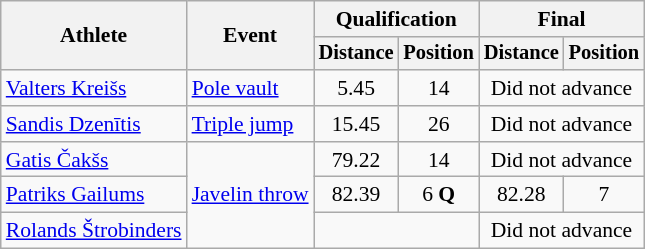<table class=wikitable style=font-size:90%>
<tr>
<th rowspan=2>Athlete</th>
<th rowspan=2>Event</th>
<th colspan=2>Qualification</th>
<th colspan=2>Final</th>
</tr>
<tr style=font-size:95%>
<th>Distance</th>
<th>Position</th>
<th>Distance</th>
<th>Position</th>
</tr>
<tr align=center>
<td align=left><a href='#'>Valters Kreišs</a></td>
<td align=left><a href='#'>Pole vault</a></td>
<td>5.45</td>
<td>14</td>
<td colspan=2>Did not advance</td>
</tr>
<tr align=center>
<td align=left><a href='#'>Sandis Dzenītis</a></td>
<td align=left><a href='#'>Triple jump</a></td>
<td>15.45 </td>
<td>26</td>
<td colspan=2>Did not advance</td>
</tr>
<tr align=center>
<td align=left><a href='#'>Gatis Čakšs</a></td>
<td align=left rowspan=3><a href='#'>Javelin throw</a></td>
<td>79.22</td>
<td>14</td>
<td colspan=2>Did not advance</td>
</tr>
<tr align=center>
<td align=left><a href='#'>Patriks Gailums</a></td>
<td>82.39 </td>
<td>6 <strong>Q</strong></td>
<td>82.28</td>
<td>7</td>
</tr>
<tr align=center>
<td align=left><a href='#'>Rolands Štrobinders</a></td>
<td colspan=2></td>
<td colspan=2>Did not advance</td>
</tr>
</table>
